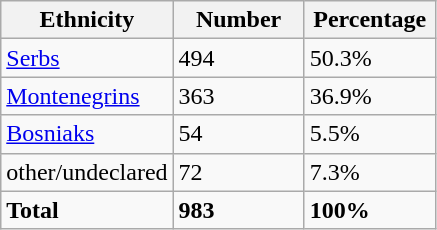<table class="wikitable">
<tr>
<th width="100px">Ethnicity</th>
<th width="80px">Number</th>
<th width="80px">Percentage</th>
</tr>
<tr>
<td><a href='#'>Serbs</a></td>
<td>494</td>
<td>50.3%</td>
</tr>
<tr>
<td><a href='#'>Montenegrins</a></td>
<td>363</td>
<td>36.9%</td>
</tr>
<tr>
<td><a href='#'>Bosniaks</a></td>
<td>54</td>
<td>5.5%</td>
</tr>
<tr>
<td>other/undeclared</td>
<td>72</td>
<td>7.3%</td>
</tr>
<tr>
<td><strong>Total</strong></td>
<td><strong>983</strong></td>
<td><strong>100%</strong></td>
</tr>
</table>
